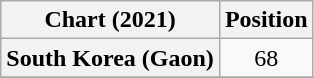<table class="wikitable plainrowheaders" style="text-align:center">
<tr>
<th scope="col">Chart (2021)</th>
<th scope="col">Position</th>
</tr>
<tr>
<th scope="row">South Korea (Gaon)</th>
<td>68</td>
</tr>
<tr>
</tr>
</table>
